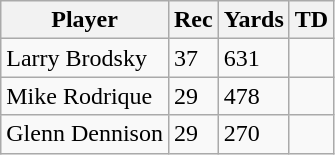<table class="wikitable">
<tr>
<th>Player</th>
<th>Rec</th>
<th>Yards</th>
<th>TD</th>
</tr>
<tr>
<td>Larry Brodsky</td>
<td>37</td>
<td>631</td>
<td></td>
</tr>
<tr>
<td>Mike Rodrique</td>
<td>29</td>
<td>478</td>
<td></td>
</tr>
<tr>
<td>Glenn Dennison</td>
<td>29</td>
<td>270</td>
<td></td>
</tr>
</table>
